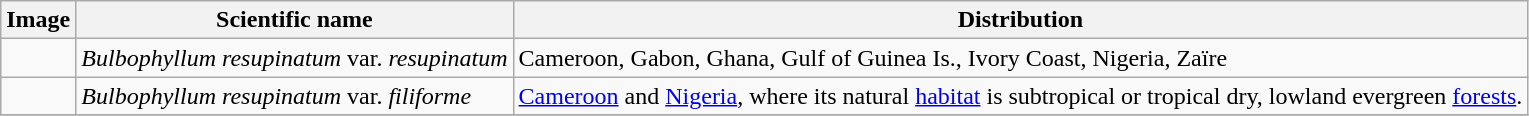<table class="wikitable">
<tr>
<th>Image</th>
<th>Scientific name</th>
<th>Distribution</th>
</tr>
<tr>
<td></td>
<td><em>Bulbophyllum resupinatum</em> var. <em>resupinatum</em></td>
<td>Cameroon, Gabon, Ghana, Gulf of Guinea Is., Ivory Coast, Nigeria, Zaïre</td>
</tr>
<tr>
<td></td>
<td><em>Bulbophyllum resupinatum</em> var. <em>filiforme</em> </td>
<td><a href='#'>Cameroon</a> and <a href='#'>Nigeria</a>, where its natural <a href='#'>habitat</a> is subtropical or tropical dry, lowland evergreen <a href='#'>forests</a>.</td>
</tr>
<tr>
</tr>
</table>
